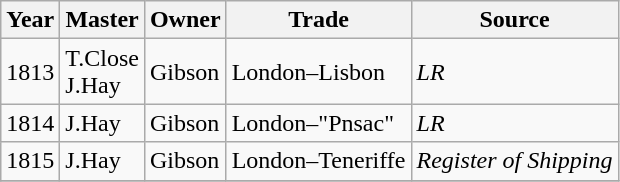<table class=" wikitable">
<tr>
<th>Year</th>
<th>Master</th>
<th>Owner</th>
<th>Trade</th>
<th>Source</th>
</tr>
<tr>
<td>1813</td>
<td>T.Close<br>J.Hay</td>
<td>Gibson</td>
<td>London–Lisbon</td>
<td><em>LR</em></td>
</tr>
<tr>
<td>1814</td>
<td>J.Hay</td>
<td>Gibson</td>
<td>London–"Pnsac"</td>
<td><em>LR</em></td>
</tr>
<tr>
<td>1815</td>
<td>J.Hay</td>
<td>Gibson</td>
<td>London–Teneriffe</td>
<td><em>Register of Shipping</em></td>
</tr>
<tr>
</tr>
</table>
